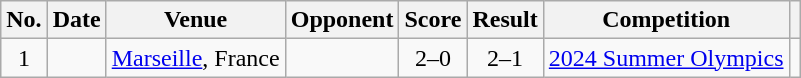<table class="wikitable sortable">
<tr>
<th scope="col">No.</th>
<th scope="col">Date</th>
<th scope="col">Venue</th>
<th scope="col">Opponent</th>
<th scope="col">Score</th>
<th scope="col">Result</th>
<th scope="col">Competition</th>
<th scope="col" class="unsortable"></th>
</tr>
<tr>
<td style="text-align:center">1</td>
<td></td>
<td><a href='#'>Marseille</a>, France</td>
<td></td>
<td style="text-align:center">2–0</td>
<td style="text-align:center">2–1</td>
<td><a href='#'>2024 Summer Olympics</a></td>
<td></td>
</tr>
</table>
